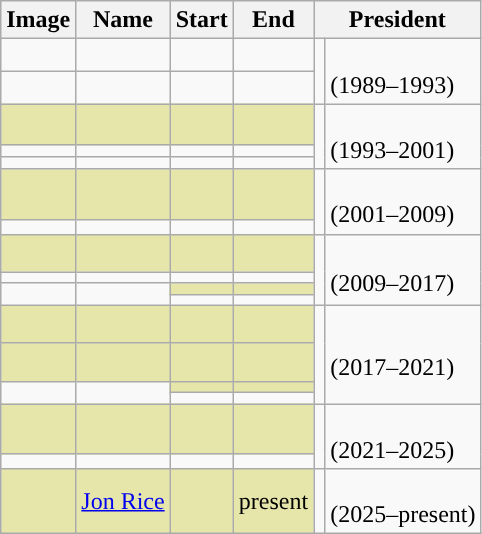<table class="wikitable sortable">
<tr>
<th class=unsortable>Image</th>
<th>Name</th>
<th>Start</th>
<th>End</th>
<th colspan=2>President</th>
</tr>
<tr>
<td></td>
<td></td>
<td></td>
<td></td>
<td rowspan=2 style="background: "></td>
<td rowspan=2><br>(1989–1993)</td>
</tr>
<tr>
<td></td>
<td></td>
<td></td>
<td></td>
</tr>
<tr>
<td style="background-color:#E6E6AA;"></td>
<td style="background-color:#E6E6AA;"><br></td>
<td style="background-color:#E6E6AA;"></td>
<td style="background-color:#E6E6AA;"></td>
<td rowspan=3 style="background: "></td>
<td rowspan=3><br>(1993–2001)</td>
</tr>
<tr>
<td></td>
<td></td>
<td></td>
<td></td>
</tr>
<tr>
<td></td>
<td></td>
<td></td>
<td></td>
</tr>
<tr>
<td style="background-color:#E6E6AA;"></td>
<td style="background-color:#E6E6AA;"><br></td>
<td style="background-color:#E6E6AA;"></td>
<td style="background-color:#E6E6AA;"></td>
<td rowspan=2 style="background: "></td>
<td rowspan=2><br>(2001–2009)</td>
</tr>
<tr>
<td></td>
<td></td>
<td></td>
<td></td>
</tr>
<tr>
<td style="background-color:#E6E6AA;"></td>
<td style="background-color:#E6E6AA;"><br></td>
<td style="background-color:#E6E6AA;"></td>
<td style="background-color:#E6E6AA;"></td>
<td rowspan=4 style="background: "></td>
<td rowspan=4><br>(2009–2017)</td>
</tr>
<tr>
<td></td>
<td></td>
<td></td>
<td></td>
</tr>
<tr>
<td rowspan=2></td>
<td rowspan=2></td>
<td style="background-color:#E6E6AA;"></td>
<td style="background-color:#E6E6AA;"></td>
</tr>
<tr>
<td></td>
<td></td>
</tr>
<tr>
<td style="background-color:#E6E6AA;"></td>
<td style="background-color:#E6E6AA;"><br></td>
<td style="background-color:#E6E6AA;"></td>
<td style="background-color:#E6E6AA;"></td>
<td rowspan=4 style="background: "></td>
<td rowspan=4><br>(2017–2021)</td>
</tr>
<tr bgcolor="#e6e6aa">
<td></td>
<td><br></td>
<td></td>
<td></td>
</tr>
<tr>
<td rowspan=2></td>
<td rowspan=2></td>
<td style="background-color:#E6E6AA;"></td>
<td style="background-color:#E6E6AA;"></td>
</tr>
<tr>
<td></td>
<td></td>
</tr>
<tr>
<td style="background-color:#E6E6AA;"></td>
<td style="background-color:#E6E6AA;"><br></td>
<td style="background-color:#E6E6AA;"></td>
<td style="background-color:#E6E6AA;"></td>
<td rowspan=2 style="background: "></td>
<td rowspan=2><br>(2021–2025)</td>
</tr>
<tr>
<td></td>
<td></td>
<td></td>
<td></td>
</tr>
<tr>
<td style="background-color:#E6E6AA;"></td>
<td style="background-color:#E6E6AA;"><a href='#'>Jon Rice</a><br></td>
<td style="background-color:#E6E6AA;"></td>
<td style="background-color:#E6E6AA;">present</td>
<td style="background: "></td>
<td><br>(2025–present)</td>
</tr>
</table>
